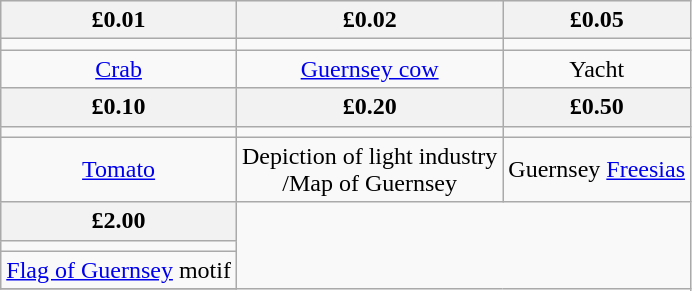<table class="wikitable" style="text-align:center;">
<tr style="background:#efefef;">
<th>£0.01</th>
<th>£0.02</th>
<th>£0.05</th>
</tr>
<tr>
<td></td>
<td></td>
<td></td>
</tr>
<tr>
<td><a href='#'>Crab</a></td>
<td><a href='#'>Guernsey cow</a></td>
<td>Yacht</td>
</tr>
<tr style="background:#efefef;">
<th>£0.10</th>
<th>£0.20</th>
<th>£0.50</th>
</tr>
<tr>
<td></td>
<td></td>
<td></td>
</tr>
<tr>
<td><a href='#'>Tomato</a></td>
<td>Depiction of light industry<br>/Map of Guernsey</td>
<td>Guernsey <a href='#'>Freesias</a></td>
</tr>
<tr style="background:#efefef;">
<th>£2.00</th>
</tr>
<tr>
<td></td>
</tr>
<tr>
<td><a href='#'>Flag of Guernsey</a> motif</td>
</tr>
<tr>
</tr>
</table>
